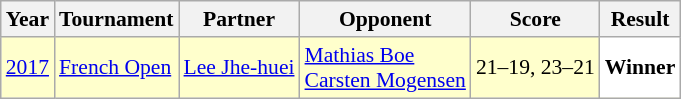<table class="sortable wikitable" style="font-size: 90%;">
<tr>
<th>Year</th>
<th>Tournament</th>
<th>Partner</th>
<th>Opponent</th>
<th>Score</th>
<th>Result</th>
</tr>
<tr style="background:#FFFFCC">
<td align="center"><a href='#'>2017</a></td>
<td align="left"><a href='#'>French Open</a></td>
<td align="left"> <a href='#'>Lee Jhe-huei</a></td>
<td align="left"> <a href='#'>Mathias Boe</a> <br>  <a href='#'>Carsten Mogensen</a></td>
<td align="left">21–19, 23–21</td>
<td style="text-align:left; background:white"> <strong>Winner</strong></td>
</tr>
</table>
